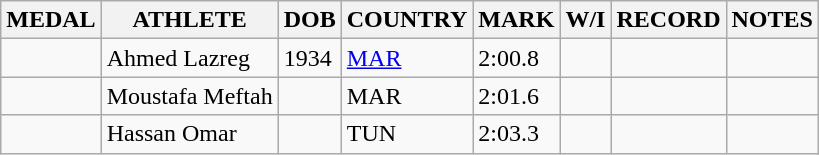<table class="wikitable">
<tr>
<th>MEDAL</th>
<th>ATHLETE</th>
<th>DOB</th>
<th>COUNTRY</th>
<th>MARK</th>
<th>W/I</th>
<th>RECORD</th>
<th>NOTES</th>
</tr>
<tr>
<td></td>
<td>Ahmed Lazreg</td>
<td>1934</td>
<td><a href='#'>MAR</a></td>
<td>2:00.8</td>
<td></td>
<td></td>
<td></td>
</tr>
<tr>
<td></td>
<td>Moustafa Meftah</td>
<td></td>
<td>MAR</td>
<td>2:01.6</td>
<td></td>
<td></td>
<td></td>
</tr>
<tr>
<td></td>
<td>Hassan Omar</td>
<td></td>
<td>TUN</td>
<td>2:03.3</td>
<td></td>
<td></td>
<td></td>
</tr>
</table>
